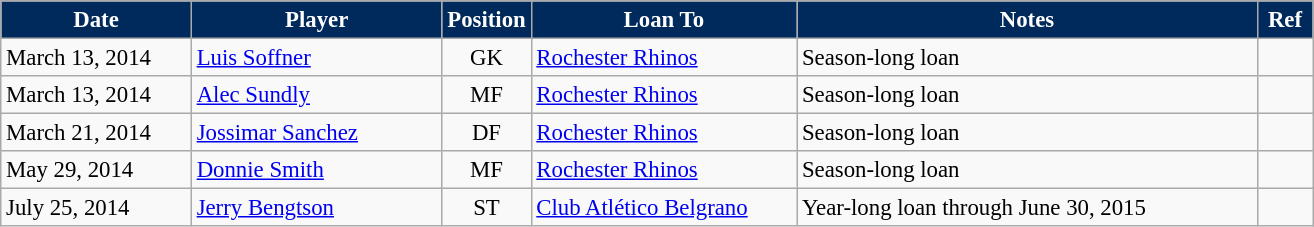<table class="wikitable" style="text-align:left; font-size:95%;">
<tr>
<th style="background:#002A5C; color:white; width:120px;">Date</th>
<th style="background:#002A5C; color:white; width:160px;">Player</th>
<th style="background:#002A5C; color:white; width:50px;">Position</th>
<th style="background:#002A5C; color:white; width:170px;">Loan To</th>
<th style="background:#002A5C; color:white; width:300px;">Notes</th>
<th style="background:#002A5C; color:white; width:30px;">Ref</th>
</tr>
<tr>
<td>March 13, 2014</td>
<td> <a href='#'>Luis Soffner</a></td>
<td align=center>GK</td>
<td> <a href='#'>Rochester Rhinos</a></td>
<td>Season-long loan</td>
<td></td>
</tr>
<tr>
<td>March 13, 2014</td>
<td> <a href='#'>Alec Sundly</a></td>
<td align=center>MF</td>
<td> <a href='#'>Rochester Rhinos</a></td>
<td>Season-long loan</td>
<td></td>
</tr>
<tr>
<td>March 21, 2014</td>
<td> <a href='#'>Jossimar Sanchez</a></td>
<td align=center>DF</td>
<td> <a href='#'>Rochester Rhinos</a></td>
<td>Season-long loan</td>
<td></td>
</tr>
<tr>
<td>May 29, 2014</td>
<td> <a href='#'>Donnie Smith</a></td>
<td align=center>MF</td>
<td> <a href='#'>Rochester Rhinos</a></td>
<td>Season-long loan</td>
<td></td>
</tr>
<tr>
<td>July 25, 2014</td>
<td> <a href='#'>Jerry Bengtson</a></td>
<td align=center>ST</td>
<td> <a href='#'>Club Atlético Belgrano</a></td>
<td>Year-long loan through June 30, 2015</td>
<td></td>
</tr>
</table>
